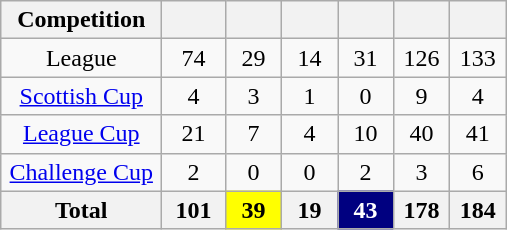<table class="wikitable" style="text-align:center">
<tr>
<th width=100>Competition</th>
<th width=35></th>
<th width=30></th>
<th width=30></th>
<th width=30></th>
<th width=30></th>
<th width=30></th>
</tr>
<tr>
<td>League</td>
<td>74</td>
<td>29</td>
<td>14</td>
<td>31</td>
<td>126</td>
<td>133</td>
</tr>
<tr>
<td><a href='#'>Scottish Cup</a></td>
<td>4</td>
<td>3</td>
<td>1</td>
<td>0</td>
<td>9</td>
<td>4</td>
</tr>
<tr>
<td><a href='#'>League Cup</a></td>
<td>21</td>
<td>7</td>
<td>4</td>
<td>10</td>
<td>40</td>
<td>41</td>
</tr>
<tr>
<td><a href='#'>Challenge Cup</a></td>
<td>2</td>
<td>0</td>
<td>0</td>
<td>2</td>
<td>3</td>
<td>6</td>
</tr>
<tr>
<th>Total</th>
<th>101</th>
<th style="text-align:center; color:black; background:yellow;">39</th>
<th>19</th>
<th style="text-align:center; color:white; background:#000080;">43</th>
<th>178</th>
<th>184</th>
</tr>
</table>
